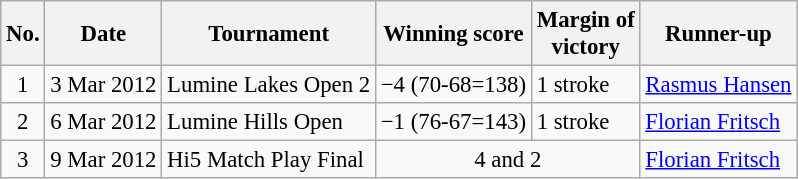<table class="wikitable" style="font-size:95%;">
<tr>
<th>No.</th>
<th>Date</th>
<th>Tournament</th>
<th>Winning score</th>
<th>Margin of<br>victory</th>
<th>Runner-up</th>
</tr>
<tr>
<td align=center>1</td>
<td align=right>3 Mar 2012</td>
<td>Lumine Lakes Open 2</td>
<td>−4 (70-68=138)</td>
<td>1 stroke</td>
<td> <a href='#'>Rasmus Hansen</a></td>
</tr>
<tr>
<td align=center>2</td>
<td align=right>6 Mar 2012</td>
<td>Lumine Hills Open</td>
<td>−1 (76-67=143)</td>
<td>1 stroke</td>
<td> <a href='#'>Florian Fritsch</a></td>
</tr>
<tr>
<td align=center>3</td>
<td align=right>9 Mar 2012</td>
<td>Hi5 Match Play Final</td>
<td colspan=2 align=center>4 and 2</td>
<td> <a href='#'>Florian Fritsch</a></td>
</tr>
</table>
